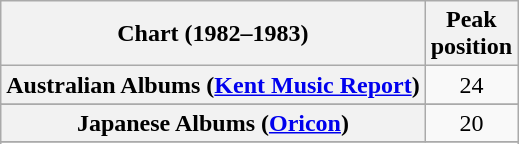<table class="wikitable plainrowheaders sortable" style="text-align:center;">
<tr>
<th>Chart (1982–1983)</th>
<th>Peak<br>position</th>
</tr>
<tr>
<th scope="row">Australian Albums (<a href='#'>Kent Music Report</a>)</th>
<td>24</td>
</tr>
<tr>
</tr>
<tr>
</tr>
<tr>
<th scope="row">Japanese Albums (<a href='#'>Oricon</a>)</th>
<td align="center">20</td>
</tr>
<tr>
</tr>
<tr>
</tr>
<tr>
</tr>
<tr>
</tr>
</table>
